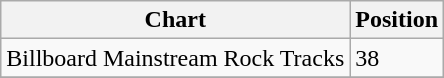<table class="wikitable">
<tr>
<th>Chart</th>
<th>Position</th>
</tr>
<tr>
<td align="left" valign="top">Billboard Mainstream Rock Tracks</td>
<td align="left" valign="top">38</td>
</tr>
<tr>
</tr>
</table>
